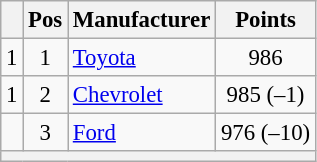<table class="wikitable" style="font-size: 95%">
<tr>
<th></th>
<th>Pos</th>
<th>Manufacturer</th>
<th>Points</th>
</tr>
<tr>
<td align="left"> 1</td>
<td style="text-align:center;">1</td>
<td><a href='#'>Toyota</a></td>
<td style="text-align:center;">986</td>
</tr>
<tr>
<td align="left"> 1</td>
<td style="text-align:center;">2</td>
<td><a href='#'>Chevrolet</a></td>
<td style="text-align:center;">985 (–1)</td>
</tr>
<tr>
<td align="left"></td>
<td style="text-align:center;">3</td>
<td><a href='#'>Ford</a></td>
<td style="text-align:center;">976 (–10)</td>
</tr>
<tr class="sortbottom">
<th colspan="9"></th>
</tr>
</table>
